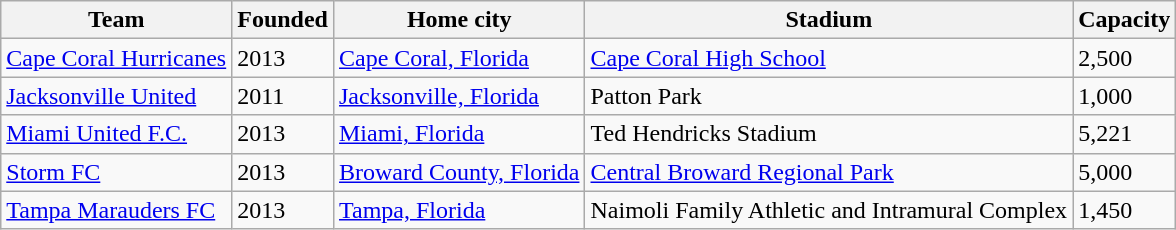<table class="wikitable sortable collapsible collapsed">
<tr>
<th>Team</th>
<th>Founded</th>
<th>Home city</th>
<th>Stadium</th>
<th>Capacity</th>
</tr>
<tr>
<td><a href='#'>Cape Coral Hurricanes</a></td>
<td>2013</td>
<td><a href='#'>Cape Coral, Florida</a></td>
<td><a href='#'>Cape Coral High School</a></td>
<td>2,500</td>
</tr>
<tr>
<td><a href='#'>Jacksonville United</a></td>
<td>2011</td>
<td><a href='#'>Jacksonville, Florida</a></td>
<td>Patton Park</td>
<td>1,000</td>
</tr>
<tr>
<td><a href='#'>Miami United F.C.</a></td>
<td>2013</td>
<td><a href='#'>Miami, Florida</a></td>
<td>Ted Hendricks Stadium</td>
<td>5,221</td>
</tr>
<tr>
<td><a href='#'>Storm FC</a></td>
<td>2013</td>
<td><a href='#'>Broward County, Florida</a></td>
<td><a href='#'>Central Broward Regional Park</a></td>
<td>5,000</td>
</tr>
<tr>
<td><a href='#'>Tampa Marauders FC</a></td>
<td>2013</td>
<td><a href='#'>Tampa, Florida</a></td>
<td>Naimoli Family Athletic and Intramural Complex</td>
<td>1,450</td>
</tr>
</table>
